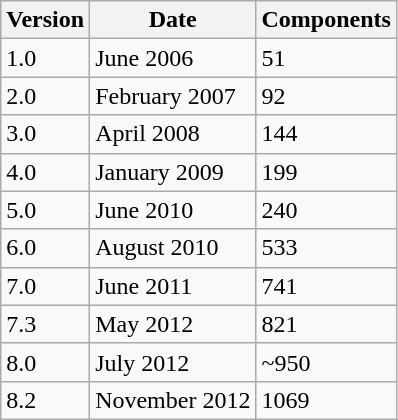<table class="wikitable">
<tr>
<th>Version</th>
<th>Date</th>
<th>Components</th>
</tr>
<tr>
<td>1.0</td>
<td>June 2006</td>
<td>51</td>
</tr>
<tr>
<td>2.0</td>
<td>February 2007</td>
<td>92</td>
</tr>
<tr>
<td>3.0</td>
<td>April 2008</td>
<td>144</td>
</tr>
<tr>
<td>4.0</td>
<td>January 2009</td>
<td>199</td>
</tr>
<tr>
<td>5.0</td>
<td>June 2010</td>
<td>240</td>
</tr>
<tr>
<td>6.0</td>
<td>August 2010</td>
<td>533</td>
</tr>
<tr>
<td>7.0</td>
<td>June 2011</td>
<td>741</td>
</tr>
<tr>
<td>7.3</td>
<td>May 2012</td>
<td>821</td>
</tr>
<tr>
<td>8.0</td>
<td>July 2012</td>
<td>~950</td>
</tr>
<tr>
<td>8.2</td>
<td>November 2012</td>
<td>1069</td>
</tr>
</table>
